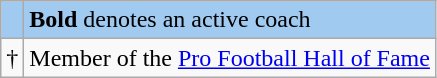<table class="wikitable" align center:;">
<tr bgcolor="#A1CAF1">
<td></td>
<td><strong>Bold</strong> denotes an active coach</td>
</tr>
<tr>
<td>†</td>
<td>Member of the <a href='#'>Pro Football Hall of Fame</a></td>
</tr>
</table>
